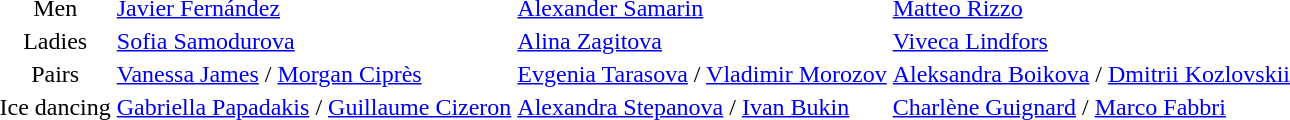<table>
<tr>
<td align=center>Men</td>
<td> <a href='#'>Javier Fernández</a></td>
<td> <a href='#'>Alexander Samarin</a></td>
<td> <a href='#'>Matteo Rizzo</a></td>
</tr>
<tr>
<td align=center>Ladies</td>
<td> <a href='#'>Sofia Samodurova</a></td>
<td> <a href='#'>Alina Zagitova</a></td>
<td> <a href='#'>Viveca Lindfors</a></td>
</tr>
<tr>
<td align=center>Pairs</td>
<td> <a href='#'>Vanessa James</a> / <a href='#'>Morgan Ciprès</a></td>
<td> <a href='#'>Evgenia Tarasova</a> / <a href='#'>Vladimir Morozov</a></td>
<td> <a href='#'>Aleksandra Boikova</a> / <a href='#'>Dmitrii Kozlovskii</a></td>
</tr>
<tr>
<td align=center>Ice dancing</td>
<td> <a href='#'>Gabriella Papadakis</a> / <a href='#'>Guillaume Cizeron</a></td>
<td> <a href='#'>Alexandra Stepanova</a> / <a href='#'>Ivan Bukin</a></td>
<td> <a href='#'>Charlène Guignard</a> / <a href='#'>Marco Fabbri</a></td>
</tr>
</table>
